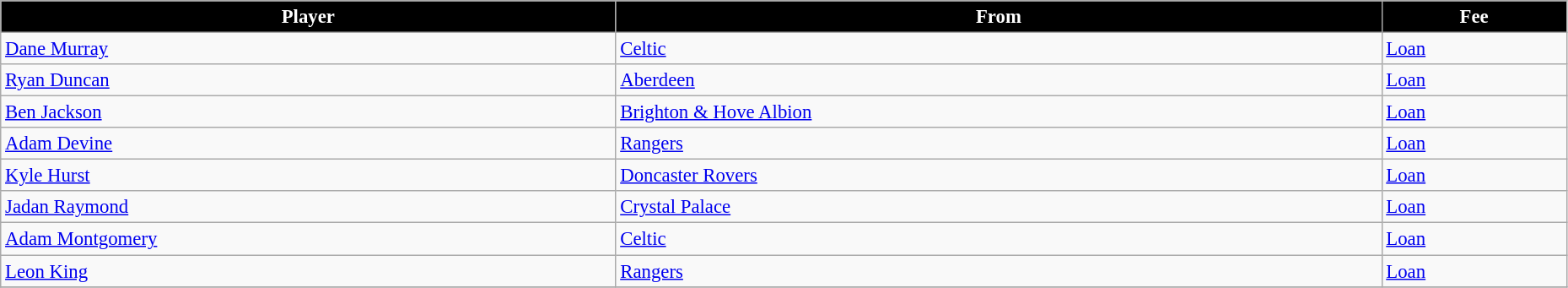<table class="wikitable" style="text-align:left; font-size:95%;width:98%;">
<tr>
<th style="background:black; color:white;">Player</th>
<th style="background:black; color:white;">From</th>
<th style="background:black; color:white;">Fee</th>
</tr>
<tr>
<td> <a href='#'>Dane Murray</a></td>
<td> <a href='#'>Celtic</a></td>
<td><a href='#'>Loan</a></td>
</tr>
<tr>
<td> <a href='#'>Ryan Duncan</a></td>
<td> <a href='#'>Aberdeen</a></td>
<td><a href='#'>Loan</a></td>
</tr>
<tr>
<td> <a href='#'>Ben Jackson</a></td>
<td> <a href='#'>Brighton & Hove Albion</a></td>
<td><a href='#'>Loan</a></td>
</tr>
<tr>
<td> <a href='#'>Adam Devine</a></td>
<td> <a href='#'>Rangers</a></td>
<td><a href='#'>Loan</a></td>
</tr>
<tr>
<td> <a href='#'>Kyle Hurst</a></td>
<td> <a href='#'>Doncaster Rovers</a></td>
<td><a href='#'>Loan</a></td>
</tr>
<tr>
<td> <a href='#'>Jadan Raymond</a></td>
<td> <a href='#'>Crystal Palace</a></td>
<td><a href='#'>Loan</a></td>
</tr>
<tr>
<td> <a href='#'>Adam Montgomery</a></td>
<td> <a href='#'>Celtic</a></td>
<td><a href='#'>Loan</a></td>
</tr>
<tr>
<td> <a href='#'>Leon King</a></td>
<td> <a href='#'>Rangers</a></td>
<td><a href='#'>Loan</a></td>
</tr>
<tr>
</tr>
</table>
